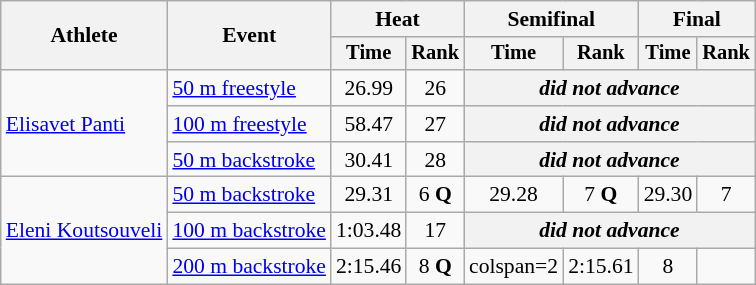<table class=wikitable style="font-size:90%">
<tr>
<th rowspan=2>Athlete</th>
<th rowspan=2>Event</th>
<th colspan="2">Heat</th>
<th colspan="2">Semifinal</th>
<th colspan="2">Final</th>
</tr>
<tr style="font-size:95%">
<th>Time</th>
<th>Rank</th>
<th>Time</th>
<th>Rank</th>
<th>Time</th>
<th>Rank</th>
</tr>
<tr align=center>
<td align=left rowspan=3><a href='#'>Elisavet Panti</a></td>
<td align=left><a href='#'>50 m freestyle</a></td>
<td>26.99</td>
<td>26</td>
<th colspan=4><strong><em>did not advance</em></strong></th>
</tr>
<tr align=center>
<td align=left><a href='#'>100 m freestyle</a></td>
<td>58.47</td>
<td>27</td>
<th colspan=4><strong><em>did not advance</em></strong></th>
</tr>
<tr align=center>
<td align=left><a href='#'>50 m backstroke</a></td>
<td>30.41</td>
<td>28</td>
<th colspan=4><strong><em>did not advance</em></strong></th>
</tr>
<tr align=center>
<td align=left rowspan=3><a href='#'>Eleni Koutsouveli</a></td>
<td align=left><a href='#'>50 m backstroke</a></td>
<td>29.31</td>
<td>6 <strong>Q</strong></td>
<td>29.28</td>
<td>7 <strong>Q</strong></td>
<td>29.30</td>
<td>7</td>
</tr>
<tr align=center>
<td align=left><a href='#'>100 m backstroke</a></td>
<td>1:03.48</td>
<td>17</td>
<th colspan=4><strong><em>did not advance</em></strong></th>
</tr>
<tr align=center>
<td align=left><a href='#'>200 m backstroke</a></td>
<td>2:15.46</td>
<td>8 <strong>Q</strong></td>
<td>colspan=2 </td>
<td>2:15.61</td>
<td>8</td>
</tr>
</table>
